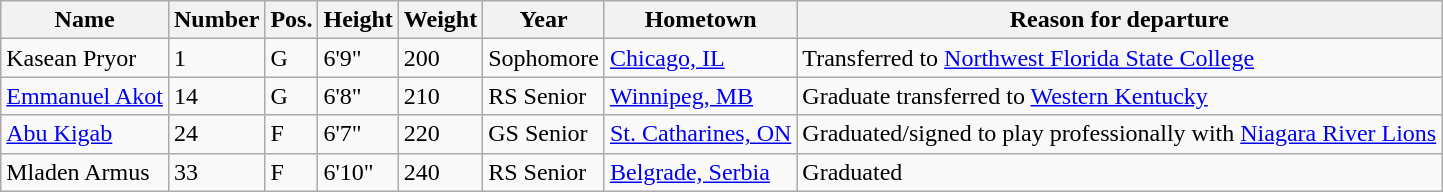<table class="wikitable sortable" border="1">
<tr>
<th>Name</th>
<th>Number</th>
<th>Pos.</th>
<th>Height</th>
<th>Weight</th>
<th>Year</th>
<th>Hometown</th>
<th class="unsortable">Reason for departure</th>
</tr>
<tr>
<td>Kasean Pryor</td>
<td>1</td>
<td>G</td>
<td>6'9"</td>
<td>200</td>
<td>Sophomore</td>
<td><a href='#'>Chicago, IL</a></td>
<td>Transferred to <a href='#'>Northwest Florida State College</a></td>
</tr>
<tr>
<td><a href='#'>Emmanuel Akot</a></td>
<td>14</td>
<td>G</td>
<td>6'8"</td>
<td>210</td>
<td>RS Senior</td>
<td><a href='#'>Winnipeg, MB</a></td>
<td>Graduate transferred to <a href='#'>Western Kentucky</a></td>
</tr>
<tr>
<td><a href='#'>Abu Kigab</a></td>
<td>24</td>
<td>F</td>
<td>6'7"</td>
<td>220</td>
<td>GS Senior</td>
<td><a href='#'>St. Catharines, ON</a></td>
<td>Graduated/signed to play professionally with <a href='#'>Niagara River Lions</a></td>
</tr>
<tr>
<td>Mladen Armus</td>
<td>33</td>
<td>F</td>
<td>6'10"</td>
<td>240</td>
<td>RS Senior</td>
<td><a href='#'>Belgrade, Serbia</a></td>
<td>Graduated</td>
</tr>
</table>
